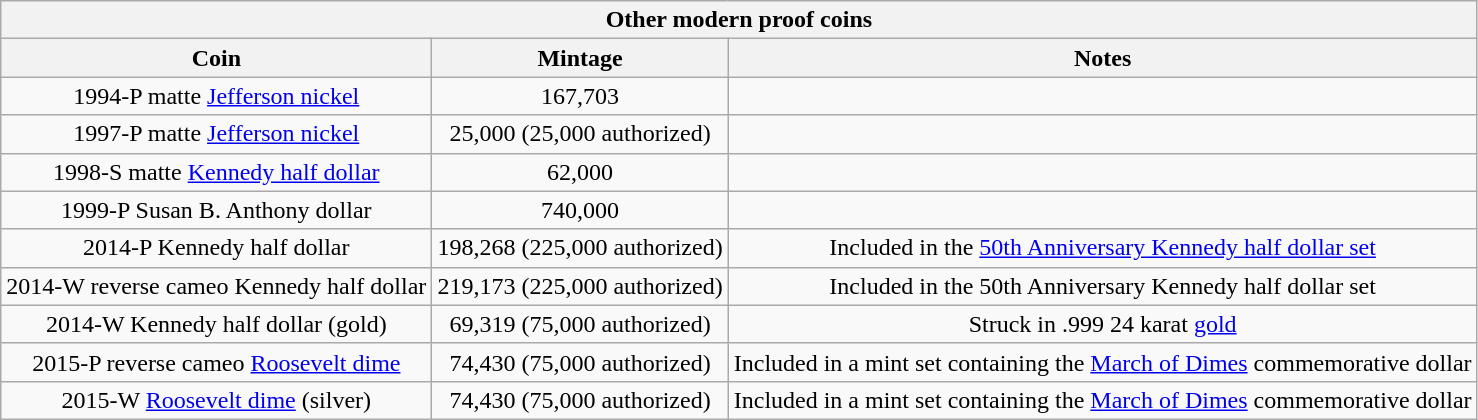<table class="wikitable mw-collapsible">
<tr>
<th colspan="3">Other modern proof coins</th>
</tr>
<tr>
<th align="center">Coin</th>
<th align="center">Mintage</th>
<th align="center">Notes</th>
</tr>
<tr>
<td align="center">1994-P matte <a href='#'>Jefferson nickel</a></td>
<td align="center">167,703</td>
<td align="center"></td>
</tr>
<tr>
<td align="center">1997-P matte <a href='#'>Jefferson nickel</a></td>
<td align="center">25,000 (25,000 authorized)</td>
<td align="center"></td>
</tr>
<tr>
<td align="center">1998-S matte <a href='#'>Kennedy half dollar</a></td>
<td align="center">62,000</td>
<td align="center"></td>
</tr>
<tr>
<td align="center">1999-P Susan B. Anthony dollar</td>
<td align="center">740,000</td>
<td align="center"></td>
</tr>
<tr>
<td align="center">2014-P Kennedy half dollar</td>
<td align="center">198,268 (225,000 authorized)</td>
<td align="center">Included in the <a href='#'>50th Anniversary Kennedy half dollar set</a></td>
</tr>
<tr>
<td align="center">2014-W reverse cameo Kennedy half dollar</td>
<td align="center">219,173 (225,000 authorized)</td>
<td align="center">Included in the 50th Anniversary Kennedy half dollar set</td>
</tr>
<tr>
<td align="center">2014-W Kennedy half dollar (gold)</td>
<td align="center">69,319 (75,000 authorized)</td>
<td align="center">Struck in .999 24 karat <a href='#'>gold</a></td>
</tr>
<tr>
<td align="center">2015-P reverse cameo <a href='#'>Roosevelt dime</a></td>
<td align="center">74,430 (75,000 authorized)</td>
<td align="center">Included in a mint set containing the <a href='#'>March of Dimes</a> commemorative dollar</td>
</tr>
<tr>
<td align="center">2015-W <a href='#'>Roosevelt dime</a> (silver)</td>
<td align="center">74,430 (75,000 authorized)</td>
<td align="center">Included in a mint set containing the <a href='#'>March of Dimes</a> commemorative dollar</td>
</tr>
</table>
